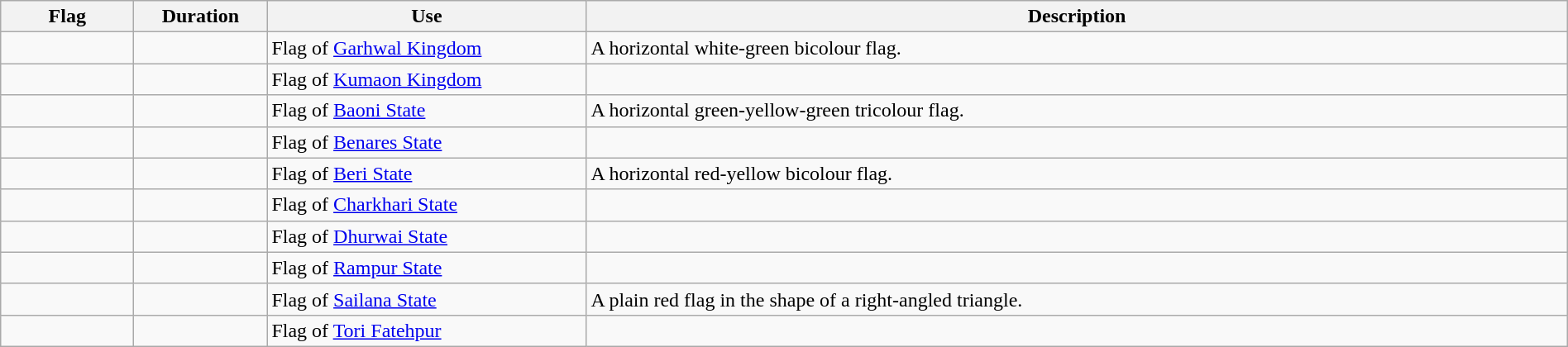<table class="wikitable" width="100%">
<tr>
<th style="width:100px;">Flag</th>
<th style="width:100px;">Duration</th>
<th style="width:250px;">Use</th>
<th style="min-width:250px">Description</th>
</tr>
<tr>
<td></td>
<td></td>
<td>Flag of <a href='#'>Garhwal Kingdom</a></td>
<td>A horizontal white-green bicolour flag.</td>
</tr>
<tr>
<td></td>
<td></td>
<td>Flag of <a href='#'>Kumaon Kingdom</a></td>
<td></td>
</tr>
<tr>
<td></td>
<td></td>
<td>Flag of <a href='#'>Baoni State</a></td>
<td>A horizontal green-yellow-green tricolour flag.</td>
</tr>
<tr>
<td></td>
<td></td>
<td>Flag of <a href='#'>Benares State</a></td>
<td></td>
</tr>
<tr>
<td></td>
<td></td>
<td>Flag of <a href='#'>Beri State</a></td>
<td>A horizontal red-yellow bicolour flag.</td>
</tr>
<tr>
<td></td>
<td></td>
<td>Flag of <a href='#'>Charkhari State</a></td>
<td></td>
</tr>
<tr>
<td></td>
<td></td>
<td>Flag of <a href='#'>Dhurwai State</a></td>
<td></td>
</tr>
<tr>
<td></td>
<td></td>
<td>Flag of <a href='#'>Rampur State</a></td>
<td></td>
</tr>
<tr>
<td></td>
<td></td>
<td>Flag of <a href='#'>Sailana State</a></td>
<td>A plain red flag in the shape of a right-angled triangle.</td>
</tr>
<tr>
<td></td>
<td></td>
<td>Flag of <a href='#'>Tori Fatehpur</a></td>
<td></td>
</tr>
</table>
